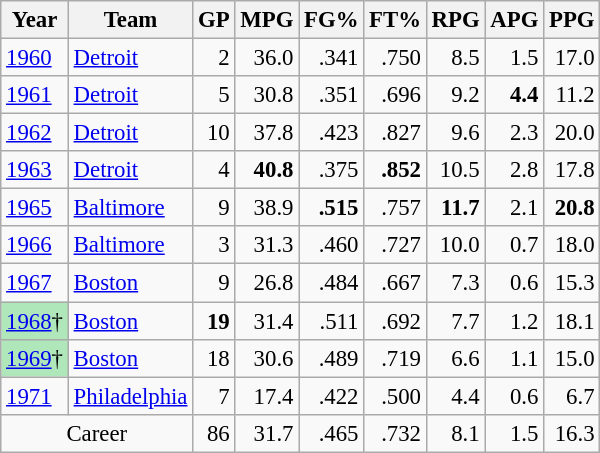<table class="wikitable sortable" style="font-size:95%; text-align:right;">
<tr>
<th>Year</th>
<th>Team</th>
<th>GP</th>
<th>MPG</th>
<th>FG%</th>
<th>FT%</th>
<th>RPG</th>
<th>APG</th>
<th>PPG</th>
</tr>
<tr>
<td style="text-align:left;"><a href='#'>1960</a></td>
<td style="text-align:left;"><a href='#'>Detroit</a></td>
<td>2</td>
<td>36.0</td>
<td>.341</td>
<td>.750</td>
<td>8.5</td>
<td>1.5</td>
<td>17.0</td>
</tr>
<tr>
<td style="text-align:left;"><a href='#'>1961</a></td>
<td style="text-align:left;"><a href='#'>Detroit</a></td>
<td>5</td>
<td>30.8</td>
<td>.351</td>
<td>.696</td>
<td>9.2</td>
<td><strong>4.4</strong></td>
<td>11.2</td>
</tr>
<tr>
<td style="text-align:left;"><a href='#'>1962</a></td>
<td style="text-align:left;"><a href='#'>Detroit</a></td>
<td>10</td>
<td>37.8</td>
<td>.423</td>
<td>.827</td>
<td>9.6</td>
<td>2.3</td>
<td>20.0</td>
</tr>
<tr>
<td style="text-align:left;"><a href='#'>1963</a></td>
<td style="text-align:left;"><a href='#'>Detroit</a></td>
<td>4</td>
<td><strong>40.8</strong></td>
<td>.375</td>
<td><strong>.852</strong></td>
<td>10.5</td>
<td>2.8</td>
<td>17.8</td>
</tr>
<tr>
<td style="text-align:left;"><a href='#'>1965</a></td>
<td style="text-align:left;"><a href='#'>Baltimore</a></td>
<td>9</td>
<td>38.9</td>
<td><strong>.515</strong></td>
<td>.757</td>
<td><strong>11.7</strong></td>
<td>2.1</td>
<td><strong>20.8</strong></td>
</tr>
<tr>
<td style="text-align:left;"><a href='#'>1966</a></td>
<td style="text-align:left;"><a href='#'>Baltimore</a></td>
<td>3</td>
<td>31.3</td>
<td>.460</td>
<td>.727</td>
<td>10.0</td>
<td>0.7</td>
<td>18.0</td>
</tr>
<tr>
<td style="text-align:left;"><a href='#'>1967</a></td>
<td style="text-align:left;"><a href='#'>Boston</a></td>
<td>9</td>
<td>26.8</td>
<td>.484</td>
<td>.667</td>
<td>7.3</td>
<td>0.6</td>
<td>15.3</td>
</tr>
<tr>
<td style="text-align:left;background:#afe6ba;"><a href='#'>1968</a>†</td>
<td style="text-align:left;"><a href='#'>Boston</a></td>
<td><strong>19</strong></td>
<td>31.4</td>
<td>.511</td>
<td>.692</td>
<td>7.7</td>
<td>1.2</td>
<td>18.1</td>
</tr>
<tr>
<td style="text-align:left;background:#afe6ba;"><a href='#'>1969</a>†</td>
<td style="text-align:left;"><a href='#'>Boston</a></td>
<td>18</td>
<td>30.6</td>
<td>.489</td>
<td>.719</td>
<td>6.6</td>
<td>1.1</td>
<td>15.0</td>
</tr>
<tr>
<td style="text-align:left;"><a href='#'>1971</a></td>
<td style="text-align:left;"><a href='#'>Philadelphia</a></td>
<td>7</td>
<td>17.4</td>
<td>.422</td>
<td>.500</td>
<td>4.4</td>
<td>0.6</td>
<td>6.7</td>
</tr>
<tr class="sortbottom">
<td colspan="2" style="text-align:center;">Career</td>
<td>86</td>
<td>31.7</td>
<td>.465</td>
<td>.732</td>
<td>8.1</td>
<td>1.5</td>
<td>16.3</td>
</tr>
</table>
